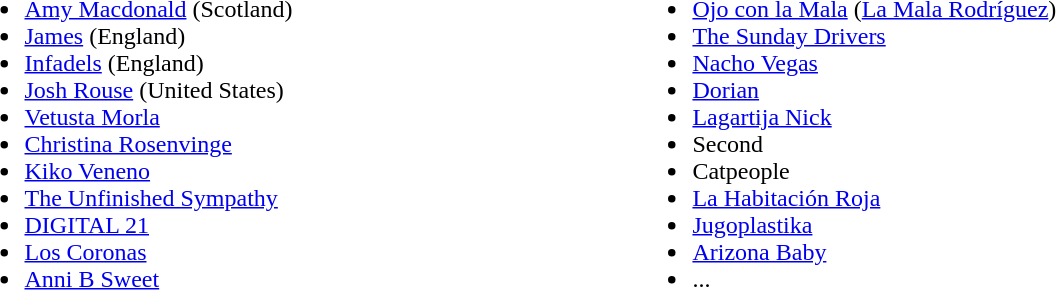<table width=100%>
<tr valign ="top">
<td width=30%><br><ul><li><a href='#'>Amy Macdonald</a> (Scotland)</li><li><a href='#'>James</a> (England)</li><li><a href='#'>Infadels</a> (England)</li><li><a href='#'>Josh Rouse</a> (United States)</li><li><a href='#'>Vetusta Morla</a></li><li><a href='#'>Christina Rosenvinge</a></li><li><a href='#'>Kiko Veneno</a></li><li><a href='#'>The Unfinished Sympathy</a></li><li><a href='#'>DIGITAL 21</a></li><li><a href='#'>Los Coronas</a></li><li><a href='#'>Anni B Sweet</a></li></ul></td>
<td width=30%><br><ul><li><a href='#'>Ojo con la Mala</a> (<a href='#'>La Mala Rodríguez</a>)</li><li><a href='#'>The Sunday Drivers</a></li><li><a href='#'>Nacho Vegas</a></li><li><a href='#'>Dorian</a></li><li><a href='#'>Lagartija Nick</a></li><li>Second</li><li>Catpeople</li><li><a href='#'>La Habitación Roja</a></li><li><a href='#'>Jugoplastika</a></li><li><a href='#'>Arizona Baby</a></li><li>...</li></ul></td>
<td width=25%></td>
</tr>
</table>
